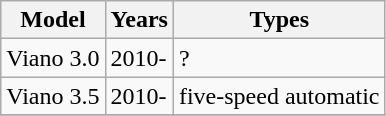<table class="wikitable sortable">
<tr>
<th>Model</th>
<th>Years</th>
<th>Types</th>
</tr>
<tr>
<td>Viano 3.0</td>
<td>2010-</td>
<td>?</td>
</tr>
<tr>
<td>Viano 3.5</td>
<td>2010-</td>
<td>five-speed automatic</td>
</tr>
<tr>
</tr>
</table>
